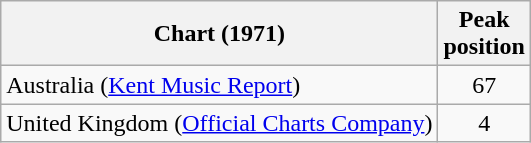<table class="wikitable">
<tr>
<th>Chart (1971)</th>
<th>Peak<br> position</th>
</tr>
<tr>
<td>Australia (<a href='#'>Kent Music Report</a>)</td>
<td align="center">67</td>
</tr>
<tr>
<td>United Kingdom (<a href='#'>Official Charts Company</a>)</td>
<td align="center">4</td>
</tr>
</table>
